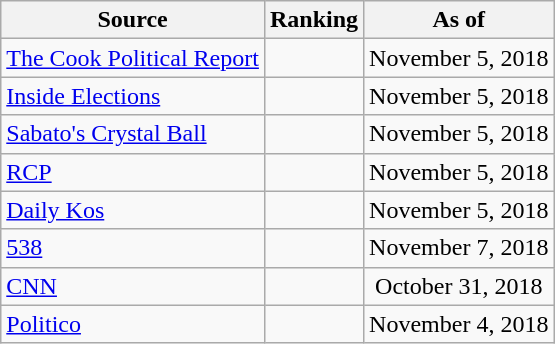<table class="wikitable" style="text-align:center">
<tr>
<th>Source</th>
<th>Ranking</th>
<th>As of</th>
</tr>
<tr>
<td align=left><a href='#'>The Cook Political Report</a></td>
<td></td>
<td>November 5, 2018</td>
</tr>
<tr>
<td align=left><a href='#'>Inside Elections</a></td>
<td></td>
<td>November 5, 2018</td>
</tr>
<tr>
<td align=left><a href='#'>Sabato's Crystal Ball</a></td>
<td></td>
<td>November 5, 2018</td>
</tr>
<tr>
<td align="left"><a href='#'>RCP</a></td>
<td></td>
<td>November 5, 2018</td>
</tr>
<tr>
<td align="left"><a href='#'>Daily Kos</a></td>
<td></td>
<td>November 5, 2018</td>
</tr>
<tr>
<td align="left"><a href='#'>538</a></td>
<td></td>
<td>November 7, 2018</td>
</tr>
<tr>
<td align="left"><a href='#'>CNN</a></td>
<td></td>
<td>October 31, 2018</td>
</tr>
<tr>
<td align="left"><a href='#'>Politico</a></td>
<td></td>
<td>November 4, 2018</td>
</tr>
</table>
